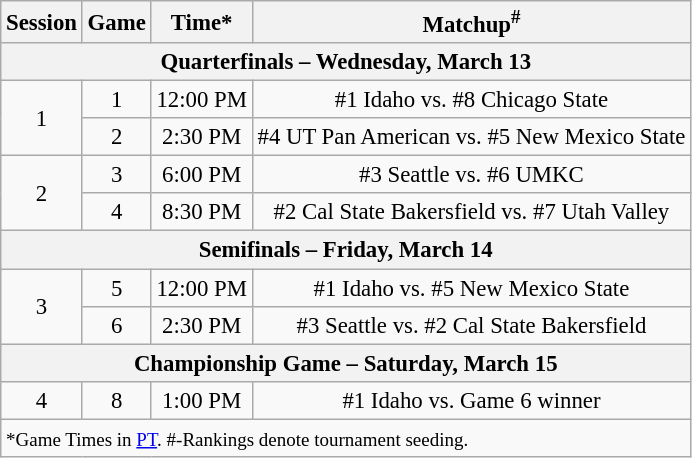<table class="wikitable" style="font-size: 95%; text-align:center;">
<tr>
<th>Session</th>
<th>Game</th>
<th>Time*</th>
<th>Matchup<sup>#</sup></th>
</tr>
<tr>
<th colspan=4>Quarterfinals – Wednesday, March 13</th>
</tr>
<tr>
<td rowspan=2>1</td>
<td>1</td>
<td>12:00 PM</td>
<td>#1 Idaho vs. #8 Chicago State</td>
</tr>
<tr>
<td>2</td>
<td>2:30 PM</td>
<td>#4 UT Pan American vs. #5 New Mexico State</td>
</tr>
<tr>
<td rowspan=2>2</td>
<td>3</td>
<td>6:00 PM</td>
<td>#3 Seattle vs. #6 UMKC</td>
</tr>
<tr>
<td>4</td>
<td>8:30 PM</td>
<td>#2 Cal State Bakersfield vs. #7 Utah Valley</td>
</tr>
<tr>
<th colspan=4>Semifinals – Friday, March 14</th>
</tr>
<tr>
<td rowspan=2>3</td>
<td>5</td>
<td>12:00 PM</td>
<td>#1 Idaho vs. #5 New Mexico State</td>
</tr>
<tr>
<td>6</td>
<td>2:30 PM</td>
<td>#3 Seattle vs. #2 Cal State Bakersfield</td>
</tr>
<tr>
<th colspan=4>Championship Game – Saturday, March 15</th>
</tr>
<tr>
<td>4</td>
<td>8</td>
<td>1:00 PM</td>
<td>#1 Idaho vs. Game 6 winner</td>
</tr>
<tr>
<td colspan="6" style="text-align:left;"><small>*Game Times in <a href='#'>PT</a>. #-Rankings denote tournament seeding.</small></td>
</tr>
</table>
